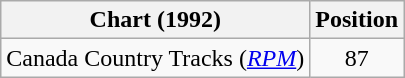<table class="wikitable sortable">
<tr>
<th scope="col">Chart (1992)</th>
<th scope="col">Position</th>
</tr>
<tr>
<td>Canada Country Tracks (<em><a href='#'>RPM</a></em>)</td>
<td align="center">87</td>
</tr>
</table>
